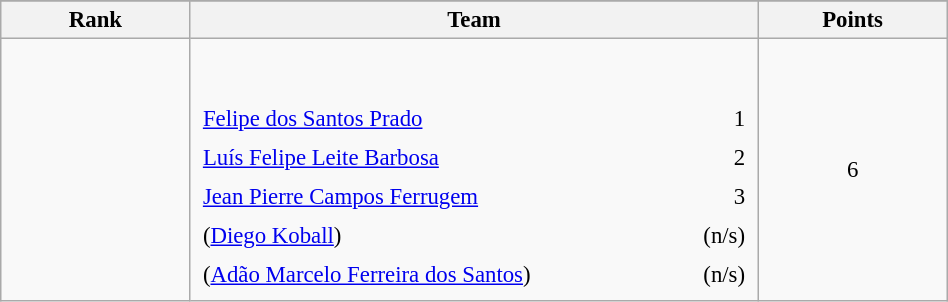<table class="wikitable sortable" style=" text-align:center; font-size:95%;" width="50%">
<tr>
</tr>
<tr>
<th width=10%>Rank</th>
<th width=30%>Team</th>
<th width=10%>Points</th>
</tr>
<tr>
<td align=center></td>
<td align=left> <br><br><table width=100%>
<tr>
<td align=left style="border:0"><a href='#'>Felipe dos Santos Prado</a></td>
<td align=right style="border:0">1</td>
</tr>
<tr>
<td align=left style="border:0"><a href='#'>Luís Felipe Leite Barbosa</a></td>
<td align=right style="border:0">2</td>
</tr>
<tr>
<td align=left style="border:0"><a href='#'>Jean Pierre Campos Ferrugem</a></td>
<td align=right style="border:0">3</td>
</tr>
<tr>
<td align=left style="border:0">(<a href='#'>Diego Koball</a>)</td>
<td align=right style="border:0">(n/s)</td>
</tr>
<tr>
<td align=left style="border:0">(<a href='#'>Adão Marcelo Ferreira dos Santos</a>)</td>
<td align=right style="border:0">(n/s)</td>
</tr>
</table>
</td>
<td>6</td>
</tr>
</table>
